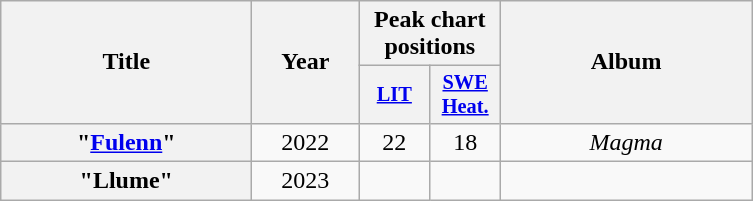<table class="wikitable plainrowheaders" style="text-align:center;">
<tr>
<th scope="col" rowspan="2" style="width:10em;">Title</th>
<th scope="col" rowspan="2" style="width:4em;">Year</th>
<th scope="col" colspan="2">Peak chart positions</th>
<th scope="col" rowspan="2" style="width:10em;">Album</th>
</tr>
<tr>
<th style="width:3em;font-size:85%"><a href='#'>LIT</a><br></th>
<th style="width:3em;font-size:85%"><a href='#'>SWE<br>Heat.</a><br></th>
</tr>
<tr>
<th scope="row">"<a href='#'>Fulenn</a>" </th>
<td>2022</td>
<td>22</td>
<td>18</td>
<td><em>Magma</em></td>
</tr>
<tr>
<th scope="row">"Llume" </th>
<td>2023</td>
<td></td>
<td></td>
<td></td>
</tr>
</table>
